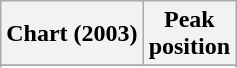<table class="wikitable sortable plainrowheaders" style="text-align:center">
<tr>
<th scope="col">Chart (2003)</th>
<th scope="col">Peak<br> position</th>
</tr>
<tr>
</tr>
<tr>
</tr>
</table>
